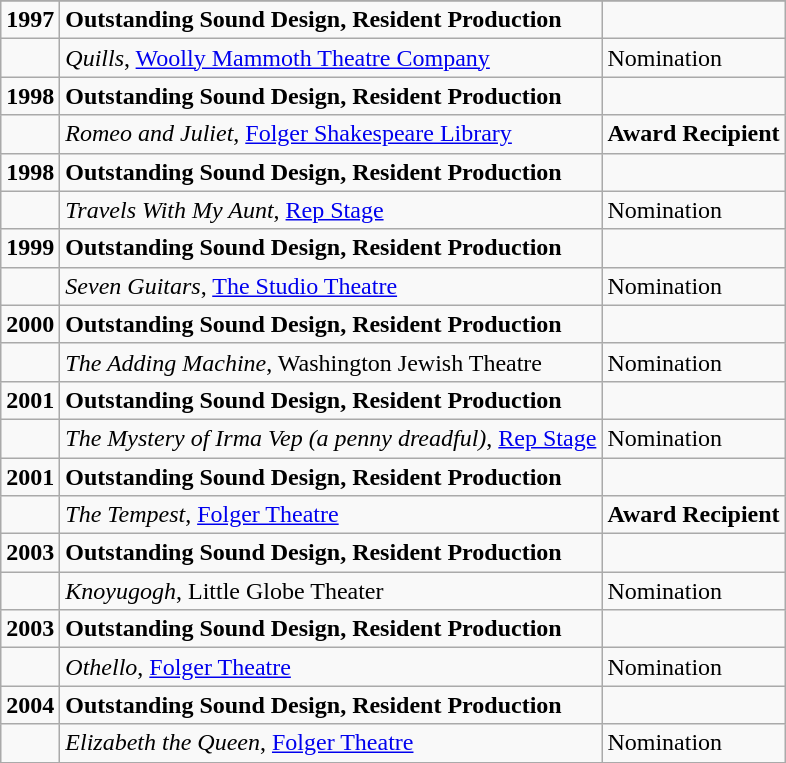<table class="wikitable">
<tr>
</tr>
<tr>
<td><strong>1997</strong></td>
<td><strong>Outstanding Sound Design, Resident Production</strong></td>
<td></td>
</tr>
<tr>
<td></td>
<td><em>Quills</em>, <a href='#'>Woolly Mammoth Theatre Company</a></td>
<td>Nomination</td>
</tr>
<tr>
<td><strong>1998</strong></td>
<td><strong>Outstanding Sound Design, Resident Production</strong></td>
<td></td>
</tr>
<tr>
<td></td>
<td><em>Romeo and Juliet</em>, <a href='#'>Folger Shakespeare Library</a></td>
<td><strong>Award Recipient</strong></td>
</tr>
<tr>
<td><strong>1998</strong></td>
<td><strong>Outstanding Sound Design, Resident Production</strong></td>
<td></td>
</tr>
<tr>
<td></td>
<td><em>Travels With My Aunt</em>, <a href='#'>Rep Stage</a></td>
<td>Nomination</td>
</tr>
<tr>
<td><strong>1999</strong></td>
<td><strong>Outstanding Sound Design, Resident Production</strong></td>
<td></td>
</tr>
<tr>
<td></td>
<td><em>Seven Guitars</em>, <a href='#'>The Studio Theatre</a></td>
<td>Nomination</td>
</tr>
<tr>
<td><strong>2000</strong></td>
<td><strong>Outstanding Sound Design, Resident Production</strong></td>
<td></td>
</tr>
<tr>
<td></td>
<td><em>The Adding Machine</em>, Washington Jewish Theatre</td>
<td>Nomination</td>
</tr>
<tr>
<td><strong>2001</strong></td>
<td><strong>Outstanding Sound Design, Resident Production</strong></td>
<td></td>
</tr>
<tr>
<td></td>
<td><em>The Mystery of Irma Vep (a penny dreadful)</em>, <a href='#'>Rep Stage</a></td>
<td>Nomination</td>
</tr>
<tr>
<td><strong>2001</strong></td>
<td><strong>Outstanding Sound Design, Resident Production</strong></td>
<td></td>
</tr>
<tr>
<td></td>
<td><em>The Tempest</em>, <a href='#'>Folger Theatre</a></td>
<td><strong>Award Recipient</strong></td>
</tr>
<tr>
<td><strong>2003</strong></td>
<td><strong>Outstanding Sound Design, Resident Production</strong></td>
<td></td>
</tr>
<tr>
<td></td>
<td><em>Knoyugogh</em>, Little Globe Theater</td>
<td>Nomination</td>
</tr>
<tr>
<td><strong>2003</strong></td>
<td><strong>Outstanding Sound Design, Resident Production</strong></td>
<td></td>
</tr>
<tr>
<td></td>
<td><em>Othello</em>, <a href='#'>Folger Theatre</a></td>
<td>Nomination</td>
</tr>
<tr>
<td><strong>2004</strong></td>
<td><strong>Outstanding Sound Design, Resident Production</strong></td>
<td></td>
</tr>
<tr>
<td></td>
<td><em>Elizabeth the Queen</em>, <a href='#'>Folger Theatre</a></td>
<td>Nomination</td>
</tr>
</table>
